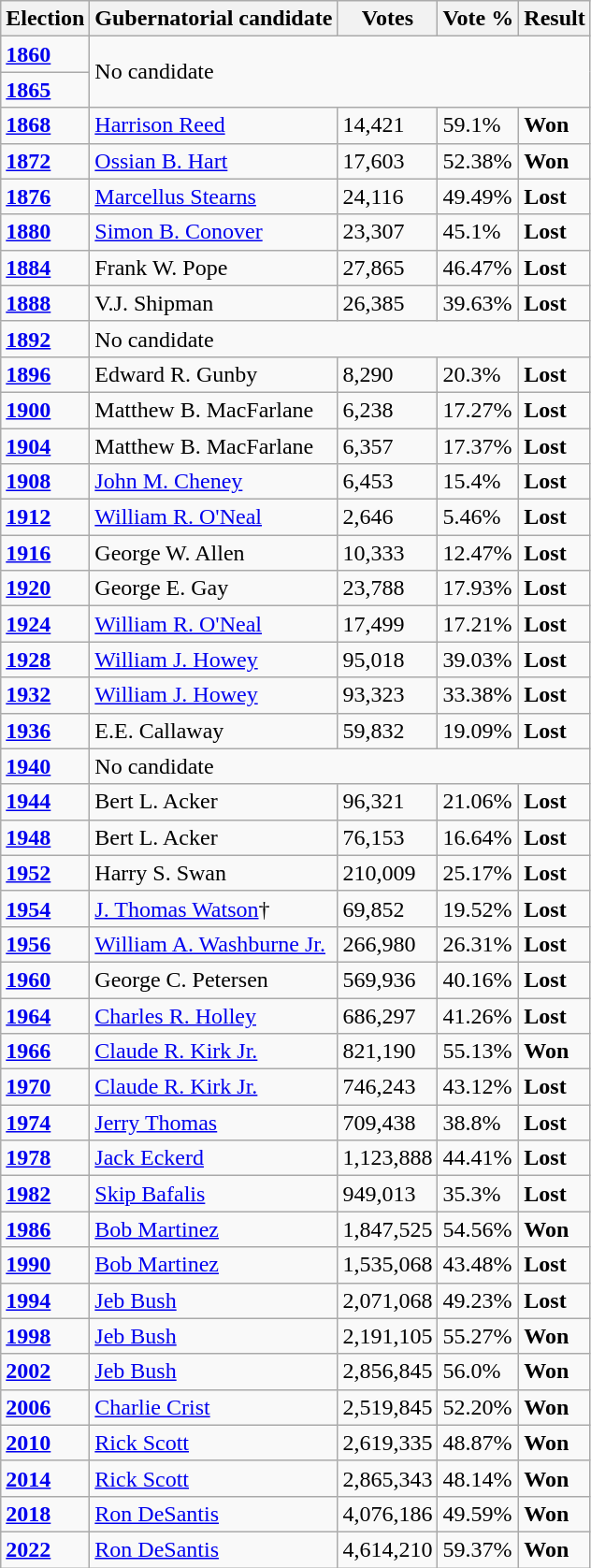<table class="wikitable">
<tr>
<th>Election</th>
<th>Gubernatorial candidate</th>
<th>Votes</th>
<th>Vote %</th>
<th>Result</th>
</tr>
<tr>
<td><strong><a href='#'>1860</a></strong></td>
<td rowspan="2" colspan="4">No candidate</td>
</tr>
<tr>
<td><strong><a href='#'>1865</a></strong></td>
</tr>
<tr>
<td><strong><a href='#'>1868</a></strong></td>
<td><a href='#'>Harrison Reed</a></td>
<td>14,421</td>
<td>59.1%</td>
<td><strong>Won</strong> </td>
</tr>
<tr>
<td><strong><a href='#'>1872</a></strong></td>
<td><a href='#'>Ossian B. Hart</a></td>
<td>17,603</td>
<td>52.38%</td>
<td><strong>Won</strong> </td>
</tr>
<tr>
<td><strong><a href='#'>1876</a></strong></td>
<td><a href='#'>Marcellus Stearns</a></td>
<td>24,116</td>
<td>49.49%</td>
<td><strong>Lost</strong> </td>
</tr>
<tr>
<td><strong><a href='#'>1880</a></strong></td>
<td><a href='#'>Simon B. Conover</a></td>
<td>23,307</td>
<td>45.1%</td>
<td><strong>Lost</strong> </td>
</tr>
<tr>
<td><strong><a href='#'>1884</a></strong></td>
<td>Frank W. Pope</td>
<td>27,865</td>
<td>46.47%</td>
<td><strong>Lost</strong> </td>
</tr>
<tr>
<td><strong><a href='#'>1888</a></strong></td>
<td>V.J. Shipman</td>
<td>26,385</td>
<td>39.63%</td>
<td><strong>Lost</strong> </td>
</tr>
<tr>
<td><strong><a href='#'>1892</a></strong></td>
<td colspan="4">No candidate</td>
</tr>
<tr>
<td><strong><a href='#'>1896</a></strong></td>
<td>Edward R. Gunby</td>
<td>8,290</td>
<td>20.3%</td>
<td><strong>Lost</strong> </td>
</tr>
<tr>
<td><strong><a href='#'>1900</a></strong></td>
<td>Matthew B. MacFarlane</td>
<td>6,238</td>
<td>17.27%</td>
<td><strong>Lost</strong> </td>
</tr>
<tr>
<td><strong><a href='#'>1904</a></strong></td>
<td>Matthew B. MacFarlane</td>
<td>6,357</td>
<td>17.37%</td>
<td><strong>Lost</strong> </td>
</tr>
<tr>
<td><strong><a href='#'>1908</a></strong></td>
<td><a href='#'>John M. Cheney</a></td>
<td>6,453</td>
<td>15.4%</td>
<td><strong>Lost</strong> </td>
</tr>
<tr>
<td><strong><a href='#'>1912</a></strong></td>
<td><a href='#'>William R. O'Neal</a></td>
<td>2,646</td>
<td>5.46%</td>
<td><strong>Lost</strong> </td>
</tr>
<tr>
<td><strong><a href='#'>1916</a></strong></td>
<td>George W. Allen</td>
<td>10,333</td>
<td>12.47%</td>
<td><strong>Lost</strong> </td>
</tr>
<tr>
<td><strong><a href='#'>1920</a></strong></td>
<td>George E. Gay</td>
<td>23,788</td>
<td>17.93%</td>
<td><strong>Lost</strong> </td>
</tr>
<tr>
<td><strong><a href='#'>1924</a></strong></td>
<td><a href='#'>William R. O'Neal</a></td>
<td>17,499</td>
<td>17.21%</td>
<td><strong>Lost</strong> </td>
</tr>
<tr>
<td><strong><a href='#'>1928</a></strong></td>
<td><a href='#'>William J. Howey</a></td>
<td>95,018</td>
<td>39.03%</td>
<td><strong>Lost</strong> </td>
</tr>
<tr>
<td><strong><a href='#'>1932</a></strong></td>
<td><a href='#'>William J. Howey</a></td>
<td>93,323</td>
<td>33.38%</td>
<td><strong>Lost</strong> </td>
</tr>
<tr>
<td><strong><a href='#'>1936</a></strong></td>
<td>E.E. Callaway</td>
<td>59,832</td>
<td>19.09%</td>
<td><strong>Lost</strong> </td>
</tr>
<tr>
<td><strong><a href='#'>1940</a></strong></td>
<td colspan="4">No candidate</td>
</tr>
<tr>
<td><strong><a href='#'>1944</a></strong></td>
<td>Bert L. Acker</td>
<td>96,321</td>
<td>21.06%</td>
<td><strong>Lost</strong> </td>
</tr>
<tr>
<td><strong><a href='#'>1948</a></strong></td>
<td>Bert L. Acker</td>
<td>76,153</td>
<td>16.64%</td>
<td><strong>Lost</strong> </td>
</tr>
<tr>
<td><strong><a href='#'>1952</a></strong></td>
<td>Harry S. Swan</td>
<td>210,009</td>
<td>25.17%</td>
<td><strong>Lost</strong> </td>
</tr>
<tr>
<td><strong><a href='#'>1954</a></strong></td>
<td><a href='#'>J. Thomas Watson</a>†</td>
<td>69,852</td>
<td>19.52%</td>
<td><strong>Lost</strong> </td>
</tr>
<tr>
<td><strong><a href='#'>1956</a></strong></td>
<td><a href='#'>William A. Washburne Jr.</a></td>
<td>266,980</td>
<td>26.31%</td>
<td><strong>Lost</strong> </td>
</tr>
<tr>
<td><strong><a href='#'>1960</a></strong></td>
<td>George C. Petersen</td>
<td>569,936</td>
<td>40.16%</td>
<td><strong>Lost</strong> </td>
</tr>
<tr>
<td><strong><a href='#'>1964</a></strong></td>
<td><a href='#'>Charles R. Holley</a></td>
<td>686,297</td>
<td>41.26%</td>
<td><strong>Lost</strong> </td>
</tr>
<tr>
<td><strong><a href='#'>1966</a></strong></td>
<td><a href='#'>Claude R. Kirk Jr.</a></td>
<td>821,190</td>
<td>55.13%</td>
<td><strong>Won</strong> </td>
</tr>
<tr>
<td><strong><a href='#'>1970</a></strong></td>
<td><a href='#'>Claude R. Kirk Jr.</a></td>
<td>746,243</td>
<td>43.12%</td>
<td><strong>Lost</strong> </td>
</tr>
<tr>
<td><strong><a href='#'>1974</a></strong></td>
<td><a href='#'>Jerry Thomas</a></td>
<td>709,438</td>
<td>38.8%</td>
<td><strong>Lost</strong> </td>
</tr>
<tr>
<td><strong><a href='#'>1978</a></strong></td>
<td><a href='#'>Jack Eckerd</a></td>
<td>1,123,888</td>
<td>44.41%</td>
<td><strong>Lost</strong> </td>
</tr>
<tr>
<td><strong><a href='#'>1982</a></strong></td>
<td><a href='#'>Skip Bafalis</a></td>
<td>949,013</td>
<td>35.3%</td>
<td><strong>Lost</strong> </td>
</tr>
<tr>
<td><strong><a href='#'>1986</a></strong></td>
<td><a href='#'>Bob Martinez</a></td>
<td>1,847,525</td>
<td>54.56%</td>
<td><strong>Won</strong> </td>
</tr>
<tr>
<td><strong><a href='#'>1990</a></strong></td>
<td><a href='#'>Bob Martinez</a></td>
<td>1,535,068</td>
<td>43.48%</td>
<td><strong>Lost</strong> </td>
</tr>
<tr>
<td><strong><a href='#'>1994</a></strong></td>
<td><a href='#'>Jeb Bush</a></td>
<td>2,071,068</td>
<td>49.23%</td>
<td><strong>Lost</strong> </td>
</tr>
<tr>
<td><strong><a href='#'>1998</a></strong></td>
<td><a href='#'>Jeb Bush</a></td>
<td>2,191,105</td>
<td>55.27%</td>
<td><strong>Won</strong> </td>
</tr>
<tr>
<td><strong><a href='#'>2002</a></strong></td>
<td><a href='#'>Jeb Bush</a></td>
<td>2,856,845</td>
<td>56.0%</td>
<td><strong>Won</strong> </td>
</tr>
<tr>
<td><strong><a href='#'>2006</a></strong></td>
<td><a href='#'>Charlie Crist</a></td>
<td>2,519,845</td>
<td>52.20%</td>
<td><strong>Won</strong> </td>
</tr>
<tr>
<td><strong><a href='#'>2010</a></strong></td>
<td><a href='#'>Rick Scott</a></td>
<td>2,619,335</td>
<td>48.87%</td>
<td><strong>Won</strong> </td>
</tr>
<tr>
<td><strong><a href='#'>2014</a></strong></td>
<td><a href='#'>Rick Scott</a></td>
<td>2,865,343</td>
<td>48.14%</td>
<td><strong>Won</strong> </td>
</tr>
<tr>
<td><strong><a href='#'>2018</a></strong></td>
<td><a href='#'>Ron DeSantis</a></td>
<td>4,076,186</td>
<td>49.59%</td>
<td><strong>Won</strong> </td>
</tr>
<tr>
<td><strong><a href='#'>2022</a></strong></td>
<td><a href='#'>Ron DeSantis</a></td>
<td>4,614,210</td>
<td>59.37%</td>
<td><strong>Won</strong> </td>
</tr>
</table>
